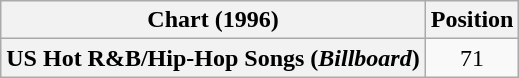<table class="wikitable sortable plainrowheaders" style="text-align:center">
<tr>
<th align="left">Chart (1996)</th>
<th align="center">Position</th>
</tr>
<tr>
<th scope="row">US Hot R&B/Hip-Hop Songs (<em>Billboard</em>)</th>
<td align="center">71</td>
</tr>
</table>
